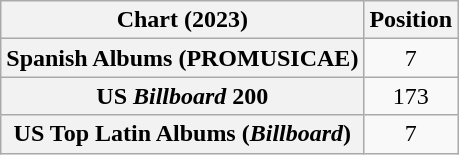<table class="wikitable sortable plainrowheaders" style="text-align:center">
<tr>
<th scope="col">Chart (2023)</th>
<th scope="col">Position</th>
</tr>
<tr>
<th scope="row">Spanish Albums (PROMUSICAE)</th>
<td>7</td>
</tr>
<tr>
<th scope="row">US <em>Billboard</em> 200</th>
<td>173</td>
</tr>
<tr>
<th scope="row">US Top Latin Albums (<em>Billboard</em>)</th>
<td>7</td>
</tr>
</table>
